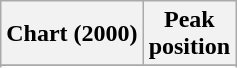<table class="wikitable sortable plainrowheaders" style="text-align:center">
<tr>
<th scope="col">Chart (2000)</th>
<th scope="col">Peak<br>position</th>
</tr>
<tr>
</tr>
<tr>
</tr>
<tr>
</tr>
</table>
